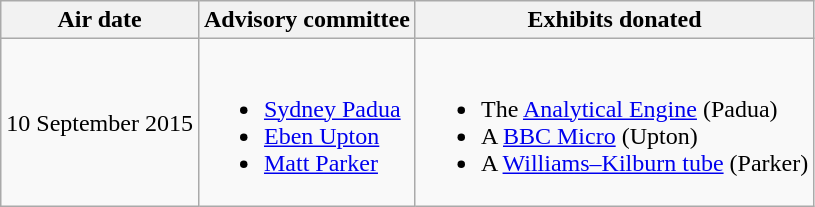<table class="wikitable">
<tr>
<th>Air date</th>
<th>Advisory committee</th>
<th>Exhibits donated</th>
</tr>
<tr>
<td>10 September 2015</td>
<td><br><ul><li><a href='#'>Sydney Padua</a></li><li><a href='#'>Eben Upton</a></li><li><a href='#'>Matt Parker</a></li></ul></td>
<td><br><ul><li>The <a href='#'>Analytical Engine</a> (Padua)</li><li>A <a href='#'>BBC Micro</a> (Upton)</li><li>A <a href='#'>Williams–Kilburn tube</a> (Parker)</li></ul></td>
</tr>
</table>
